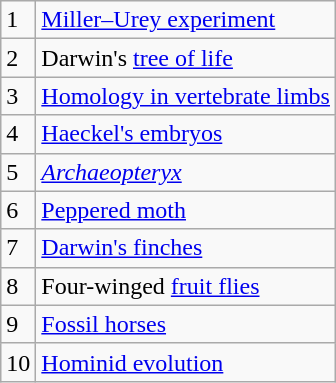<table class="wikitable">
<tr>
<td>1</td>
<td><a href='#'>Miller&ndash;Urey experiment</a></td>
</tr>
<tr>
<td>2</td>
<td>Darwin's <a href='#'>tree of life</a></td>
</tr>
<tr>
<td>3</td>
<td><a href='#'>Homology in vertebrate limbs</a></td>
</tr>
<tr>
<td>4</td>
<td><a href='#'>Haeckel's embryos</a></td>
</tr>
<tr>
<td>5</td>
<td><em><a href='#'>Archaeopteryx</a></em></td>
</tr>
<tr>
<td>6</td>
<td><a href='#'>Peppered moth</a></td>
</tr>
<tr>
<td>7</td>
<td><a href='#'>Darwin's finches</a></td>
</tr>
<tr>
<td>8</td>
<td>Four-winged <a href='#'>fruit flies</a></td>
</tr>
<tr>
<td>9</td>
<td><a href='#'>Fossil horses</a></td>
</tr>
<tr>
<td>10</td>
<td><a href='#'>Hominid evolution</a></td>
</tr>
</table>
